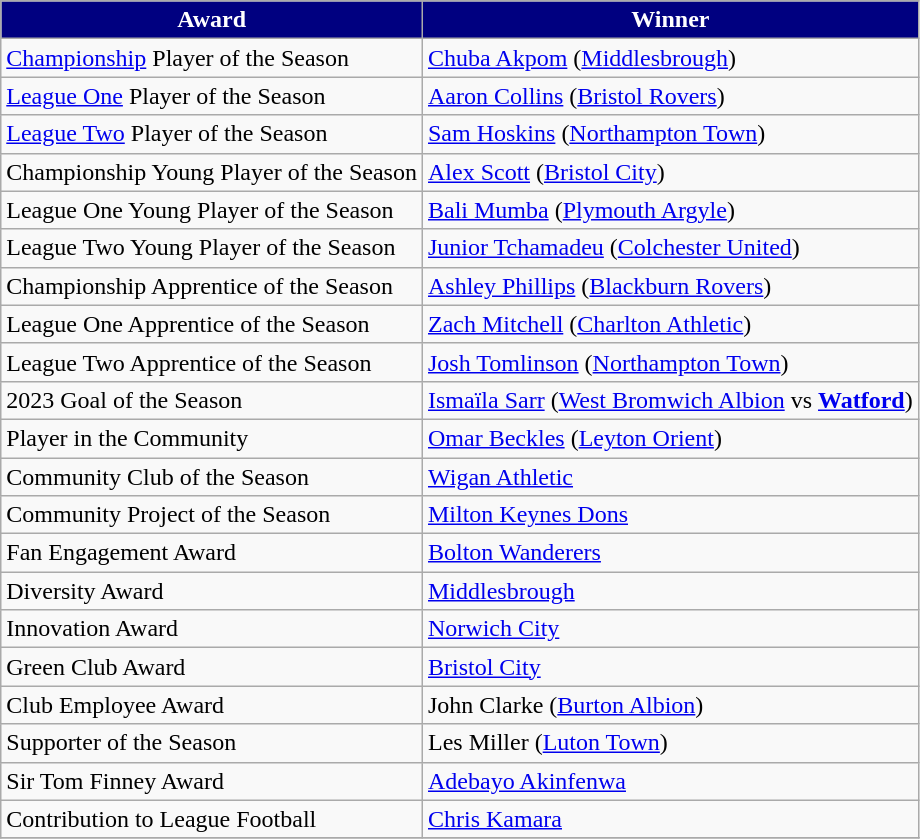<table class="wikitable">
<tr>
<th style="background-color: navy; color: white;">Award</th>
<th style="background-color: navy; color: white;">Winner</th>
</tr>
<tr>
<td><a href='#'>Championship</a> Player of the Season</td>
<td><a href='#'>Chuba Akpom</a> (<a href='#'>Middlesbrough</a>)</td>
</tr>
<tr>
<td><a href='#'>League One</a> Player of the Season</td>
<td><a href='#'>Aaron Collins</a> (<a href='#'>Bristol Rovers</a>)</td>
</tr>
<tr>
<td><a href='#'>League Two</a> Player of the Season</td>
<td><a href='#'>Sam Hoskins</a> (<a href='#'>Northampton Town</a>)</td>
</tr>
<tr>
<td>Championship Young Player of the Season</td>
<td><a href='#'>Alex Scott</a> (<a href='#'>Bristol City</a>)</td>
</tr>
<tr>
<td>League One Young Player of the Season</td>
<td><a href='#'>Bali Mumba</a> (<a href='#'>Plymouth Argyle</a>)</td>
</tr>
<tr>
<td>League Two Young Player of the Season</td>
<td><a href='#'>Junior Tchamadeu</a> (<a href='#'>Colchester United</a>)</td>
</tr>
<tr>
<td>Championship Apprentice of the Season</td>
<td><a href='#'>Ashley Phillips</a> (<a href='#'>Blackburn Rovers</a>)<strong></strong></td>
</tr>
<tr>
<td>League One Apprentice of the Season</td>
<td><a href='#'>Zach Mitchell</a> (<a href='#'>Charlton Athletic</a>)</td>
</tr>
<tr>
<td>League Two Apprentice of the Season</td>
<td><a href='#'>Josh Tomlinson</a> (<a href='#'>Northampton Town</a>)</td>
</tr>
<tr>
<td>2023 Goal of the Season</td>
<td><a href='#'>Ismaïla Sarr</a> (<a href='#'>West Bromwich Albion</a> vs <strong><a href='#'>Watford</a></strong>)</td>
</tr>
<tr>
<td>Player in the Community</td>
<td><a href='#'>Omar Beckles</a> (<a href='#'>Leyton Orient</a>)</td>
</tr>
<tr>
<td>Community Club of the Season</td>
<td><a href='#'>Wigan Athletic</a></td>
</tr>
<tr>
<td>Community Project of the Season</td>
<td><a href='#'>Milton Keynes Dons</a></td>
</tr>
<tr>
<td>Fan Engagement Award</td>
<td><a href='#'>Bolton Wanderers</a></td>
</tr>
<tr>
<td>Diversity Award</td>
<td><a href='#'>Middlesbrough</a></td>
</tr>
<tr>
<td>Innovation Award</td>
<td><a href='#'>Norwich City</a></td>
</tr>
<tr>
<td>Green Club Award</td>
<td><a href='#'>Bristol City</a></td>
</tr>
<tr>
<td>Club Employee Award</td>
<td>John Clarke (<a href='#'>Burton Albion</a>)</td>
</tr>
<tr>
<td>Supporter of the Season</td>
<td>Les Miller (<a href='#'>Luton Town</a>)</td>
</tr>
<tr>
<td>Sir Tom Finney Award</td>
<td><a href='#'>Adebayo Akinfenwa</a></td>
</tr>
<tr>
<td>Contribution to League Football</td>
<td><a href='#'>Chris Kamara</a></td>
</tr>
<tr>
</tr>
</table>
